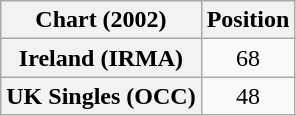<table class="wikitable plainrowheaders" style="text-align:center">
<tr>
<th scope="col">Chart (2002)</th>
<th scope="col">Position</th>
</tr>
<tr>
<th scope="row">Ireland (IRMA)</th>
<td>68</td>
</tr>
<tr>
<th scope="row">UK Singles (OCC)</th>
<td>48</td>
</tr>
</table>
